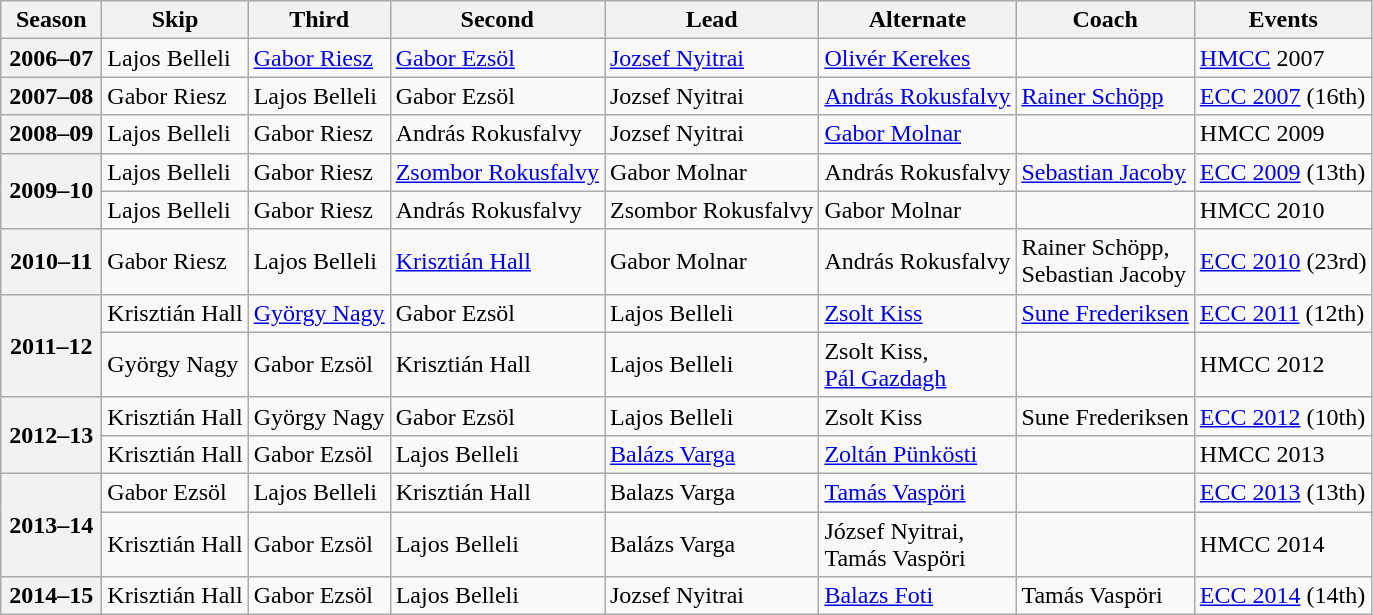<table class="wikitable">
<tr>
<th scope="col" width=60>Season</th>
<th scope="col">Skip</th>
<th scope="col">Third</th>
<th scope="col">Second</th>
<th scope="col">Lead</th>
<th scope="col">Alternate</th>
<th scope="col">Coach</th>
<th scope="col">Events</th>
</tr>
<tr>
<th scope="row">2006–07</th>
<td>Lajos Belleli</td>
<td><a href='#'>Gabor Riesz</a></td>
<td><a href='#'>Gabor Ezsöl</a></td>
<td><a href='#'>Jozsef Nyitrai</a></td>
<td><a href='#'>Olivér Kerekes</a></td>
<td></td>
<td><a href='#'>HMCC</a> 2007 </td>
</tr>
<tr>
<th scope="row">2007–08</th>
<td>Gabor Riesz</td>
<td>Lajos Belleli</td>
<td>Gabor Ezsöl</td>
<td>Jozsef Nyitrai</td>
<td><a href='#'>András Rokusfalvy</a></td>
<td><a href='#'>Rainer Schöpp</a></td>
<td><a href='#'>ECC 2007</a> (16th)</td>
</tr>
<tr>
<th scope="row">2008–09</th>
<td>Lajos Belleli</td>
<td>Gabor Riesz</td>
<td>András Rokusfalvy</td>
<td>Jozsef Nyitrai</td>
<td><a href='#'>Gabor Molnar</a></td>
<td></td>
<td>HMCC 2009 </td>
</tr>
<tr>
<th scope="row" rowspan=2>2009–10</th>
<td>Lajos Belleli</td>
<td>Gabor Riesz</td>
<td><a href='#'>Zsombor Rokusfalvy</a></td>
<td>Gabor Molnar</td>
<td>András Rokusfalvy</td>
<td><a href='#'>Sebastian Jacoby</a></td>
<td><a href='#'>ECC 2009</a> (13th)</td>
</tr>
<tr>
<td>Lajos Belleli</td>
<td>Gabor Riesz</td>
<td>András Rokusfalvy</td>
<td>Zsombor Rokusfalvy</td>
<td>Gabor Molnar</td>
<td></td>
<td>HMCC 2010 </td>
</tr>
<tr>
<th scope="row">2010–11</th>
<td>Gabor Riesz</td>
<td>Lajos Belleli</td>
<td><a href='#'>Krisztián Hall</a></td>
<td>Gabor Molnar</td>
<td>András Rokusfalvy</td>
<td>Rainer Schöpp,<br>Sebastian Jacoby</td>
<td><a href='#'>ECC 2010</a> (23rd)</td>
</tr>
<tr>
<th scope="row" rowspan=2>2011–12</th>
<td>Krisztián Hall</td>
<td><a href='#'>György Nagy</a></td>
<td>Gabor Ezsöl</td>
<td>Lajos Belleli</td>
<td><a href='#'>Zsolt Kiss</a></td>
<td><a href='#'>Sune Frederiksen</a></td>
<td><a href='#'>ECC 2011</a> (12th)</td>
</tr>
<tr>
<td>György Nagy</td>
<td>Gabor Ezsöl</td>
<td>Krisztián Hall</td>
<td>Lajos Belleli</td>
<td>Zsolt Kiss,<br><a href='#'>Pál Gazdagh</a></td>
<td></td>
<td>HMCC 2012 </td>
</tr>
<tr>
<th scope="row" rowspan=2>2012–13</th>
<td>Krisztián Hall</td>
<td>György Nagy</td>
<td>Gabor Ezsöl</td>
<td>Lajos Belleli</td>
<td>Zsolt Kiss</td>
<td>Sune Frederiksen</td>
<td><a href='#'>ECC 2012</a> (10th)</td>
</tr>
<tr>
<td>Krisztián Hall</td>
<td>Gabor Ezsöl</td>
<td>Lajos Belleli</td>
<td><a href='#'>Balázs Varga</a></td>
<td><a href='#'>Zoltán Pünkösti</a></td>
<td></td>
<td>HMCC 2013 </td>
</tr>
<tr>
<th scope="row" rowspan=2>2013–14</th>
<td>Gabor Ezsöl</td>
<td>Lajos Belleli</td>
<td>Krisztián Hall</td>
<td>Balazs Varga</td>
<td><a href='#'>Tamás Vaspöri</a></td>
<td></td>
<td><a href='#'>ECC 2013</a> (13th)</td>
</tr>
<tr>
<td>Krisztián Hall</td>
<td>Gabor Ezsöl</td>
<td>Lajos Belleli</td>
<td>Balázs Varga</td>
<td>József Nyitrai,<br>Tamás Vaspöri</td>
<td></td>
<td>HMCC 2014 </td>
</tr>
<tr>
<th scope="row">2014–15</th>
<td>Krisztián Hall</td>
<td>Gabor Ezsöl</td>
<td>Lajos Belleli</td>
<td>Jozsef Nyitrai</td>
<td><a href='#'>Balazs Foti</a></td>
<td>Tamás Vaspöri</td>
<td><a href='#'>ECC 2014</a> (14th)</td>
</tr>
</table>
